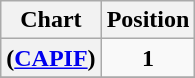<table class="wikitable sortable plainrowheaders" style="text-align:center">
<tr>
<th scope="col">Chart</th>
<th scope="col">Position</th>
</tr>
<tr>
<th scope="row"> (<a href='#'>CAPIF</a>)</th>
<td><strong>1</strong></td>
</tr>
<tr>
</tr>
</table>
